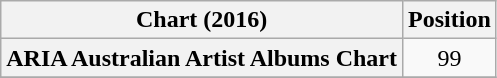<table class="wikitable sortable plainrowheaders" style="text-align:center">
<tr>
<th scope="col">Chart (2016)</th>
<th scope="col">Position</th>
</tr>
<tr>
<th scope="row">ARIA Australian Artist Albums Chart</th>
<td>99</td>
</tr>
<tr>
</tr>
</table>
